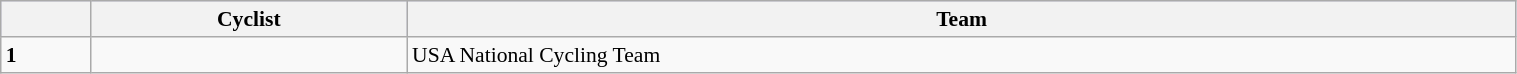<table class=wikitable style="font-size:90%" width="80%">
<tr style="background:#ccccff;">
<th></th>
<th>Cyclist</th>
<th>Team</th>
</tr>
<tr>
<td><strong>1</strong></td>
<td></td>
<td>USA National Cycling Team</td>
</tr>
</table>
